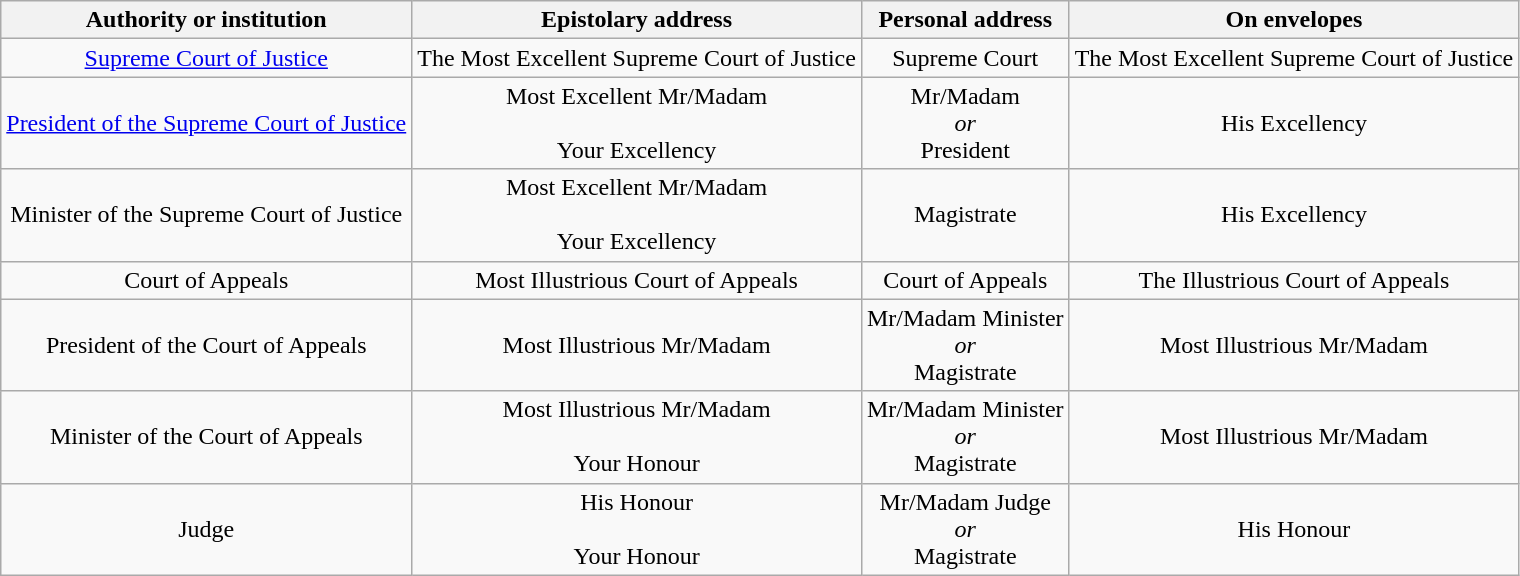<table class="wikitable" style="text-align: center">
<tr>
<th>Authority or institution</th>
<th>Epistolary address</th>
<th>Personal address</th>
<th>On envelopes</th>
</tr>
<tr>
<td><a href='#'>Supreme Court of Justice</a></td>
<td>The Most Excellent Supreme Court of Justice</td>
<td>Supreme Court</td>
<td>The Most Excellent Supreme Court of Justice</td>
</tr>
<tr>
<td><a href='#'>President of the Supreme Court of Justice</a></td>
<td>Most Excellent Mr/Madam<br><br>Your Excellency</td>
<td>Mr/Madam<br><em>or</em><br>President</td>
<td>His Excellency</td>
</tr>
<tr>
<td>Minister of the Supreme Court of Justice</td>
<td>Most Excellent Mr/Madam<br><br>Your Excellency</td>
<td>Magistrate</td>
<td>His Excellency</td>
</tr>
<tr>
<td>Court of Appeals</td>
<td>Most Illustrious Court of Appeals</td>
<td>Court of Appeals</td>
<td>The Illustrious Court of Appeals</td>
</tr>
<tr>
<td>President of the Court of Appeals</td>
<td>Most Illustrious Mr/Madam</td>
<td>Mr/Madam Minister<br><em>or</em><br>Magistrate</td>
<td>Most Illustrious Mr/Madam</td>
</tr>
<tr>
<td>Minister of the Court of Appeals</td>
<td>Most Illustrious Mr/Madam<br><br>Your Honour</td>
<td>Mr/Madam Minister<br><em>or</em><br>Magistrate</td>
<td>Most Illustrious Mr/Madam</td>
</tr>
<tr>
<td>Judge</td>
<td>His Honour<br><br>Your Honour</td>
<td>Mr/Madam Judge<br><em>or</em><br>Magistrate</td>
<td>His Honour</td>
</tr>
</table>
